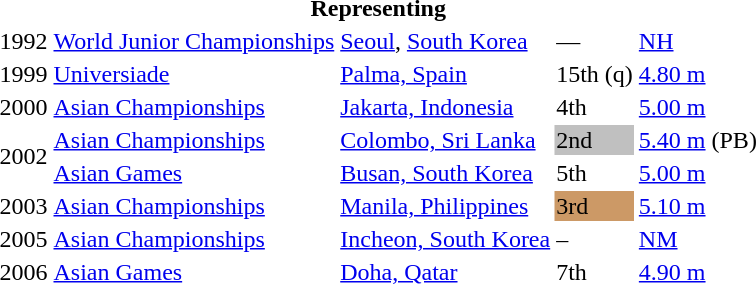<table>
<tr>
<th colspan="5">Representing </th>
</tr>
<tr>
<td>1992</td>
<td><a href='#'>World Junior Championships</a></td>
<td><a href='#'>Seoul</a>, <a href='#'>South Korea</a></td>
<td>—</td>
<td><a href='#'>NH</a></td>
</tr>
<tr>
<td>1999</td>
<td><a href='#'>Universiade</a></td>
<td><a href='#'>Palma, Spain</a></td>
<td>15th (q)</td>
<td><a href='#'>4.80 m</a></td>
</tr>
<tr>
<td>2000</td>
<td><a href='#'>Asian Championships</a></td>
<td><a href='#'>Jakarta, Indonesia</a></td>
<td>4th</td>
<td><a href='#'>5.00 m</a></td>
</tr>
<tr>
<td rowspan=2>2002</td>
<td><a href='#'>Asian Championships</a></td>
<td><a href='#'>Colombo, Sri Lanka</a></td>
<td bgcolor="silver">2nd</td>
<td><a href='#'>5.40 m</a> (PB)</td>
</tr>
<tr>
<td><a href='#'>Asian Games</a></td>
<td><a href='#'>Busan, South Korea</a></td>
<td>5th</td>
<td><a href='#'>5.00 m</a></td>
</tr>
<tr>
<td>2003</td>
<td><a href='#'>Asian Championships</a></td>
<td><a href='#'>Manila, Philippines</a></td>
<td bgcolor="cc9966">3rd</td>
<td><a href='#'>5.10 m</a></td>
</tr>
<tr>
<td>2005</td>
<td><a href='#'>Asian Championships</a></td>
<td><a href='#'>Incheon, South Korea</a></td>
<td>–</td>
<td><a href='#'>NM</a></td>
</tr>
<tr>
<td>2006</td>
<td><a href='#'>Asian Games</a></td>
<td><a href='#'>Doha, Qatar</a></td>
<td>7th</td>
<td><a href='#'>4.90 m</a></td>
</tr>
</table>
